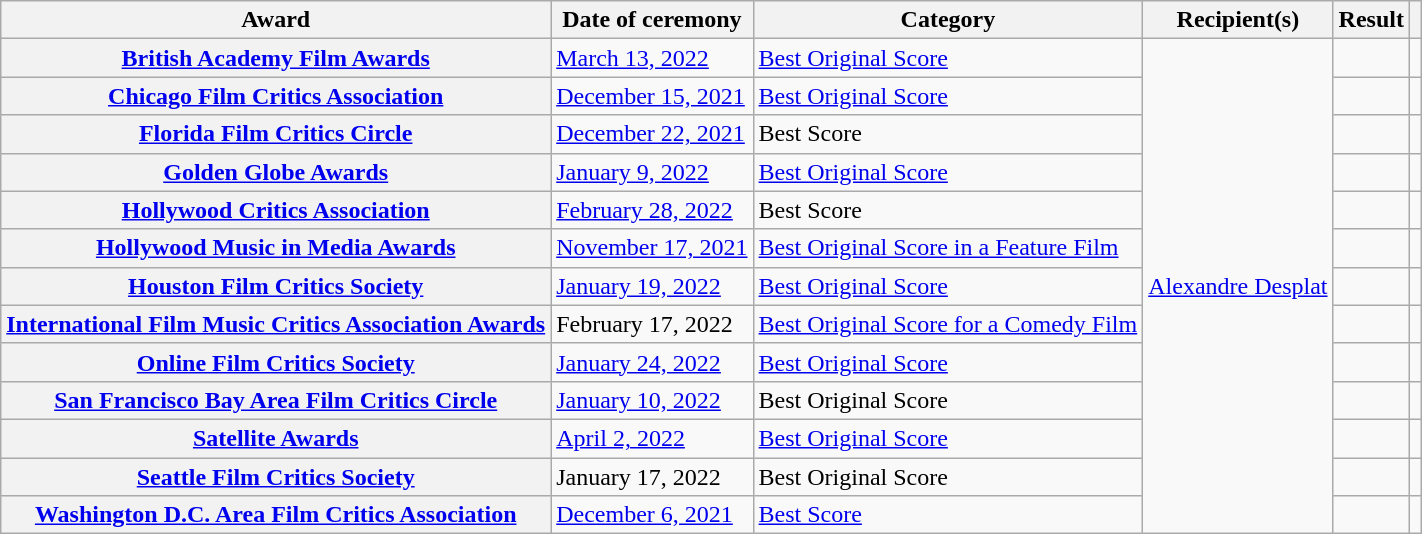<table class="wikitable plainrowheaders sortable">
<tr>
<th scope="col">Award</th>
<th scope="col">Date of ceremony</th>
<th scope="col">Category</th>
<th scope="col">Recipient(s)</th>
<th scope="col">Result</th>
<th scope="col" class="unsortable"></th>
</tr>
<tr>
<th scope="row"><a href='#'>British Academy Film Awards</a></th>
<td><a href='#'>March 13, 2022</a></td>
<td><a href='#'>Best Original Score</a></td>
<td rowspan="13"><a href='#'>Alexandre Desplat</a></td>
<td></td>
<td style="text-align:center;"></td>
</tr>
<tr>
<th scope="row"><a href='#'>Chicago Film Critics Association</a></th>
<td><a href='#'>December 15, 2021</a></td>
<td><a href='#'>Best Original Score</a></td>
<td></td>
<td style="text-align:center;"><br></td>
</tr>
<tr>
<th scope="row"><a href='#'>Florida Film Critics Circle</a></th>
<td><a href='#'>December 22, 2021</a></td>
<td>Best Score</td>
<td></td>
<td style="text-align:center;"><br></td>
</tr>
<tr>
<th scope="row"><a href='#'>Golden Globe Awards</a></th>
<td><a href='#'>January 9, 2022</a></td>
<td><a href='#'>Best Original Score</a></td>
<td></td>
<td style="text-align:center;"></td>
</tr>
<tr>
<th scope="row"><a href='#'>Hollywood Critics Association</a></th>
<td><a href='#'>February 28, 2022</a></td>
<td>Best Score</td>
<td></td>
<td style="text-align:center;"><br></td>
</tr>
<tr>
<th scope="row"><a href='#'>Hollywood Music in Media Awards</a></th>
<td><a href='#'>November 17, 2021</a></td>
<td><a href='#'>Best Original Score in a Feature Film</a></td>
<td></td>
<td style="text-align:center;"></td>
</tr>
<tr>
<th scope="row"><a href='#'>Houston Film Critics Society</a></th>
<td><a href='#'>January 19, 2022</a></td>
<td><a href='#'>Best Original Score</a></td>
<td></td>
<td style="text-align:center;"><br></td>
</tr>
<tr>
<th scope="row"><a href='#'>International Film Music Critics Association Awards</a></th>
<td>February 17, 2022</td>
<td><a href='#'>Best Original Score for a Comedy Film</a></td>
<td></td>
<td style="text-align:center;"></td>
</tr>
<tr>
<th scope="row"><a href='#'>Online Film Critics Society</a></th>
<td><a href='#'>January 24, 2022</a></td>
<td><a href='#'>Best Original Score</a></td>
<td></td>
<td style="text-align:center;"><br></td>
</tr>
<tr>
<th scope="row"><a href='#'>San Francisco Bay Area Film Critics Circle</a></th>
<td><a href='#'>January 10, 2022</a></td>
<td>Best Original Score</td>
<td></td>
<td style="text-align:center;"></td>
</tr>
<tr>
<th scope="row"><a href='#'>Satellite Awards</a></th>
<td><a href='#'>April 2, 2022</a></td>
<td><a href='#'>Best Original Score</a></td>
<td></td>
<td style="text-align:center;"></td>
</tr>
<tr>
<th scope="row"><a href='#'>Seattle Film Critics Society</a></th>
<td>January 17, 2022</td>
<td>Best Original Score</td>
<td></td>
<td style="text-align:center;"></td>
</tr>
<tr>
<th scope="row"><a href='#'>Washington D.C. Area Film Critics Association</a></th>
<td><a href='#'>December 6, 2021</a></td>
<td><a href='#'>Best Score</a></td>
<td></td>
<td style="text-align:center;"></td>
</tr>
</table>
